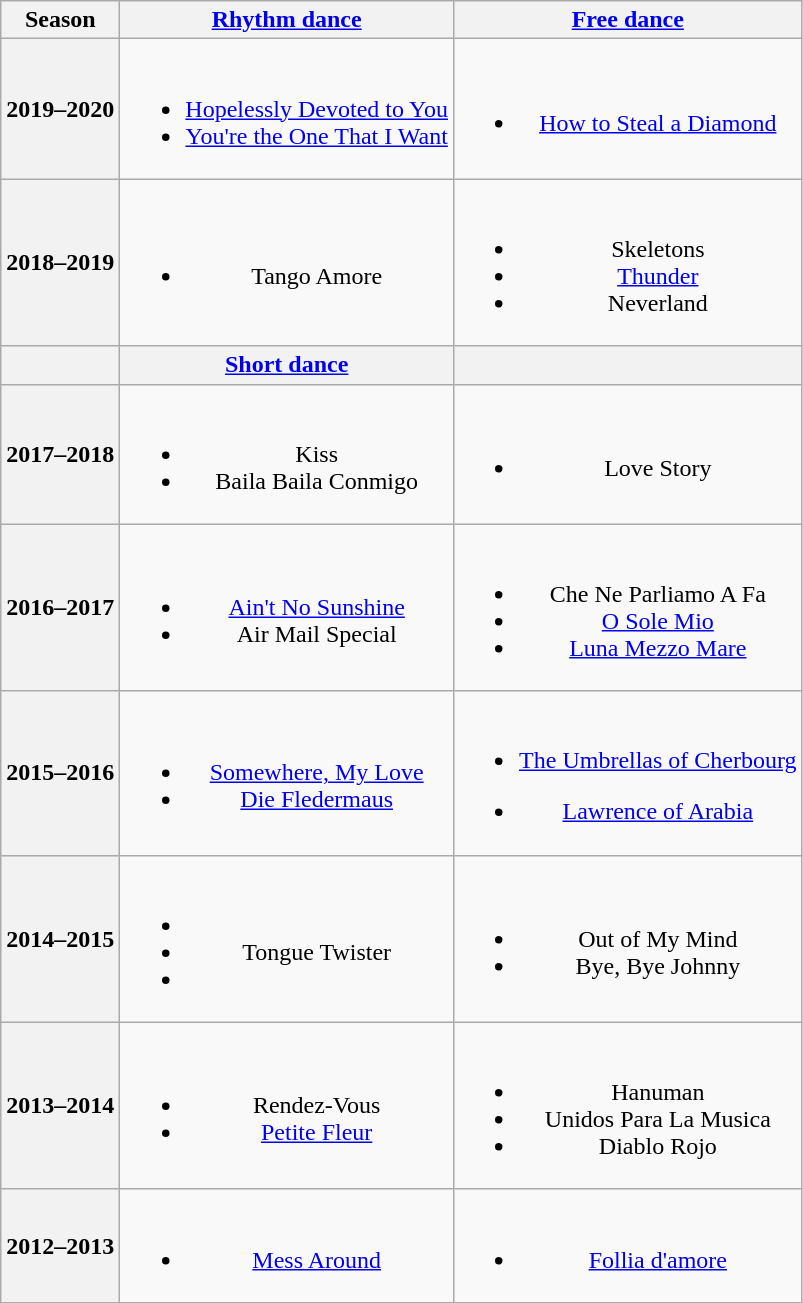<table class=wikitable style=text-align:center>
<tr>
<th>Season</th>
<th><a href='#'>Rhythm dance</a></th>
<th><a href='#'>Free dance</a></th>
</tr>
<tr>
<th>2019–2020 <br></th>
<td><br><ul><li><a href='#'>Hopelessly Devoted to You</a> <br> </li><li><a href='#'>You're the One That I Want</a> <br> </li></ul></td>
<td><br><ul><li><a href='#'>How to Steal a Diamond</a> <br> </li></ul></td>
</tr>
<tr>
<th>2018–2019 <br></th>
<td><br><ul><li>Tango Amore <br></li></ul></td>
<td><br><ul><li>Skeletons <br></li><li><a href='#'>Thunder</a> <br></li><li>Neverland <br></li></ul></td>
</tr>
<tr>
<th></th>
<th><a href='#'>Short dance</a></th>
<th></th>
</tr>
<tr>
<th>2017–2018 <br></th>
<td><br><ul><li> Kiss <br></li><li> Baila Baila Conmigo <br></li></ul></td>
<td><br><ul><li>Love Story</li></ul></td>
</tr>
<tr>
<th>2016–2017 <br></th>
<td><br><ul><li> <a href='#'>Ain't No Sunshine</a></li><li> Air Mail Special <br></li></ul></td>
<td><br><ul><li>Che Ne Parliamo A Fa <br></li><li><a href='#'>O Sole Mio</a> <br></li><li><a href='#'>Luna Mezzo Mare</a> <br></li></ul></td>
</tr>
<tr>
<th>2015–2016 <br></th>
<td><br><ul><li> <a href='#'>Somewhere, My Love</a> <br></li><li> <a href='#'>Die Fledermaus</a> <br></li></ul></td>
<td><br><ul><li><a href='#'>The Umbrellas of Cherbourg</a> <br></li></ul><ul><li><a href='#'>Lawrence of Arabia</a> <br></li></ul></td>
</tr>
<tr>
<th>2014–2015 <br></th>
<td><br><ul><li></li><li> Tongue Twister</li><li></li></ul></td>
<td><br><ul><li>Out of My Mind <br></li><li>Bye, Bye Johnny <br></li></ul></td>
</tr>
<tr>
<th>2013–2014</th>
<td><br><ul><li> Rendez-Vous <br></li><li> <a href='#'>Petite Fleur</a> <br></li></ul></td>
<td><br><ul><li>Hanuman <br></li><li>Unidos Para La Musica <br></li><li>Diablo Rojo <br></li></ul></td>
</tr>
<tr>
<th>2012–2013</th>
<td><br><ul><li> <a href='#'>Mess Around</a> <br></li></ul></td>
<td><br><ul><li><a href='#'>Follia d'amore</a> <br></li></ul></td>
</tr>
</table>
